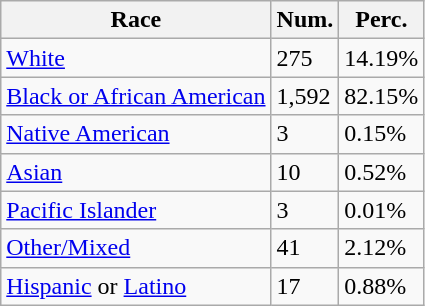<table class="wikitable">
<tr>
<th>Race</th>
<th>Num.</th>
<th>Perc.</th>
</tr>
<tr>
<td><a href='#'>White</a></td>
<td>275</td>
<td>14.19%</td>
</tr>
<tr>
<td><a href='#'>Black or African American</a></td>
<td>1,592</td>
<td>82.15%</td>
</tr>
<tr>
<td><a href='#'>Native American</a></td>
<td>3</td>
<td>0.15%</td>
</tr>
<tr>
<td><a href='#'>Asian</a></td>
<td>10</td>
<td>0.52%</td>
</tr>
<tr>
<td><a href='#'>Pacific Islander</a></td>
<td>3</td>
<td>0.01%</td>
</tr>
<tr>
<td><a href='#'>Other/Mixed</a></td>
<td>41</td>
<td>2.12%</td>
</tr>
<tr>
<td><a href='#'>Hispanic</a> or <a href='#'>Latino</a></td>
<td>17</td>
<td>0.88%</td>
</tr>
</table>
